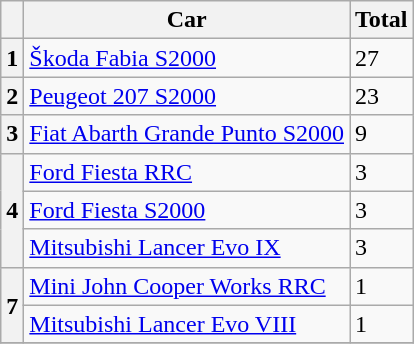<table class="wikitable" style="font-size:100%;">
<tr>
<th></th>
<th>Car</th>
<th>Total</th>
</tr>
<tr>
<th>1</th>
<td><a href='#'>Škoda Fabia S2000</a></td>
<td>27</td>
</tr>
<tr>
<th>2</th>
<td><a href='#'>Peugeot 207 S2000</a></td>
<td>23</td>
</tr>
<tr>
<th>3</th>
<td><a href='#'>Fiat Abarth Grande Punto S2000</a></td>
<td>9</td>
</tr>
<tr>
<th rowspan="3">4</th>
<td><a href='#'>Ford Fiesta RRC</a></td>
<td>3</td>
</tr>
<tr>
<td><a href='#'>Ford Fiesta S2000</a></td>
<td>3</td>
</tr>
<tr>
<td><a href='#'>Mitsubishi Lancer Evo IX</a></td>
<td>3</td>
</tr>
<tr>
<th rowspan="2">7</th>
<td><a href='#'>Mini John Cooper Works RRC</a></td>
<td>1</td>
</tr>
<tr>
<td><a href='#'>Mitsubishi Lancer Evo VIII</a></td>
<td>1</td>
</tr>
<tr>
</tr>
</table>
